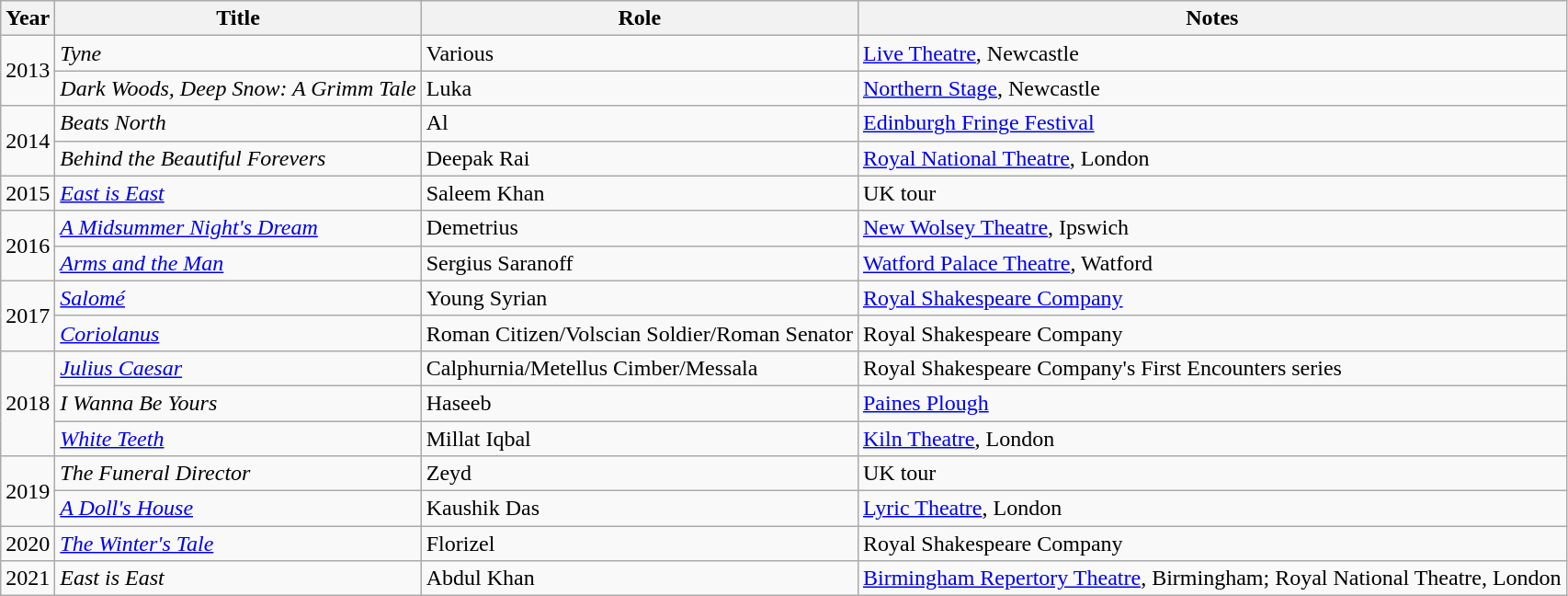<table class="wikitable sortable">
<tr>
<th>Year</th>
<th>Title</th>
<th>Role</th>
<th class="unsortable">Notes</th>
</tr>
<tr>
<td rowspan="2">2013</td>
<td><em>Tyne</em></td>
<td>Various</td>
<td><a href='#'>Live Theatre</a>, Newcastle</td>
</tr>
<tr>
<td><em>Dark Woods, Deep Snow: A Grimm Tale</em></td>
<td>Luka</td>
<td><a href='#'>Northern Stage</a>, Newcastle</td>
</tr>
<tr>
<td rowspan="2">2014</td>
<td><em>Beats North</em></td>
<td>Al</td>
<td><a href='#'>Edinburgh Fringe Festival</a></td>
</tr>
<tr>
<td><em>Behind the Beautiful Forevers</em></td>
<td>Deepak Rai</td>
<td><a href='#'>Royal National Theatre</a>, London</td>
</tr>
<tr>
<td>2015</td>
<td><em><a href='#'>East is East</a></em></td>
<td>Saleem Khan</td>
<td>UK tour</td>
</tr>
<tr>
<td rowspan="2">2016</td>
<td><em><a href='#'>A Midsummer Night's Dream</a></em></td>
<td>Demetrius</td>
<td><a href='#'>New Wolsey Theatre</a>, Ipswich</td>
</tr>
<tr>
<td><em><a href='#'>Arms and the Man</a></em></td>
<td>Sergius Saranoff</td>
<td><a href='#'>Watford Palace Theatre</a>, Watford</td>
</tr>
<tr>
<td rowspan="2">2017</td>
<td><em><a href='#'>Salomé</a></em></td>
<td>Young Syrian</td>
<td><a href='#'>Royal Shakespeare Company</a></td>
</tr>
<tr>
<td><em><a href='#'>Coriolanus</a></em></td>
<td>Roman Citizen/Volscian Soldier/Roman Senator</td>
<td>Royal Shakespeare Company</td>
</tr>
<tr>
<td rowspan="3">2018</td>
<td><em><a href='#'>Julius Caesar</a></em></td>
<td>Calphurnia/Metellus Cimber/Messala</td>
<td>Royal Shakespeare Company's First Encounters series</td>
</tr>
<tr>
<td><em>I Wanna Be Yours</em></td>
<td>Haseeb</td>
<td><a href='#'>Paines Plough</a></td>
</tr>
<tr>
<td><em><a href='#'>White Teeth</a></em></td>
<td>Millat Iqbal</td>
<td><a href='#'>Kiln Theatre</a>, London</td>
</tr>
<tr>
<td rowspan="2">2019</td>
<td><em>The Funeral Director</em></td>
<td>Zeyd</td>
<td>UK tour</td>
</tr>
<tr>
<td><em><a href='#'>A Doll's House</a></em></td>
<td>Kaushik Das</td>
<td><a href='#'>Lyric Theatre</a>, London</td>
</tr>
<tr>
<td>2020</td>
<td><em><a href='#'>The Winter's Tale</a></em></td>
<td>Florizel</td>
<td>Royal Shakespeare Company</td>
</tr>
<tr>
<td>2021</td>
<td><em>East is East</em></td>
<td>Abdul Khan</td>
<td><a href='#'>Birmingham Repertory Theatre</a>, Birmingham;  Royal National Theatre, London</td>
</tr>
</table>
